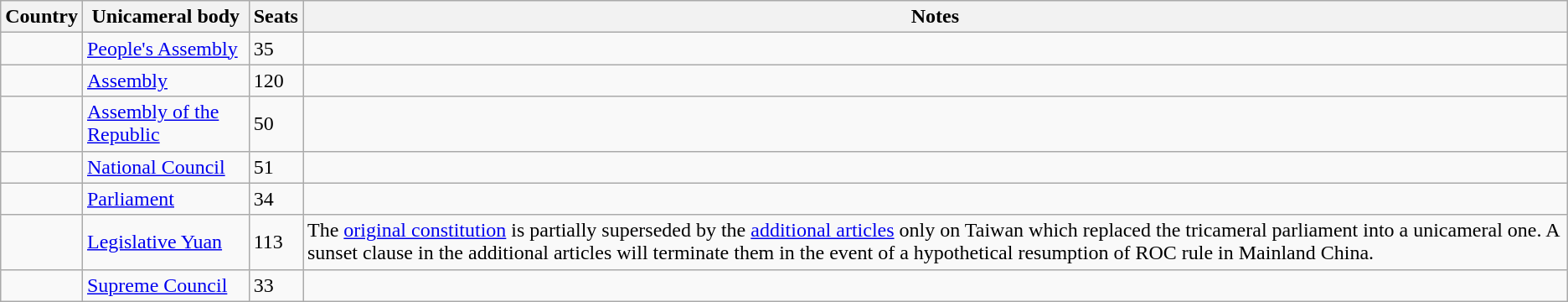<table class="wikitable sortable">
<tr>
<th>Country</th>
<th>Unicameral body</th>
<th>Seats</th>
<th>Notes</th>
</tr>
<tr>
<td></td>
<td><a href='#'>People's Assembly</a></td>
<td>35</td>
<td></td>
</tr>
<tr>
<td></td>
<td><a href='#'>Assembly</a></td>
<td>120</td>
<td></td>
</tr>
<tr>
<td></td>
<td><a href='#'>Assembly of the Republic</a></td>
<td>50</td>
<td></td>
</tr>
<tr>
<td></td>
<td><a href='#'>National Council</a></td>
<td>51</td>
<td></td>
</tr>
<tr>
<td></td>
<td><a href='#'>Parliament</a></td>
<td>34</td>
<td></td>
</tr>
<tr>
<td></td>
<td><a href='#'>Legislative Yuan</a></td>
<td>113</td>
<td>The <a href='#'>original constitution</a> is partially superseded by the <a href='#'>additional articles</a> only on Taiwan which replaced the tricameral parliament into a unicameral one. A sunset clause in the additional articles will terminate them in the event of a hypothetical resumption of ROC rule in Mainland China.</td>
</tr>
<tr>
<td></td>
<td><a href='#'>Supreme Council</a></td>
<td>33</td>
<td></td>
</tr>
</table>
